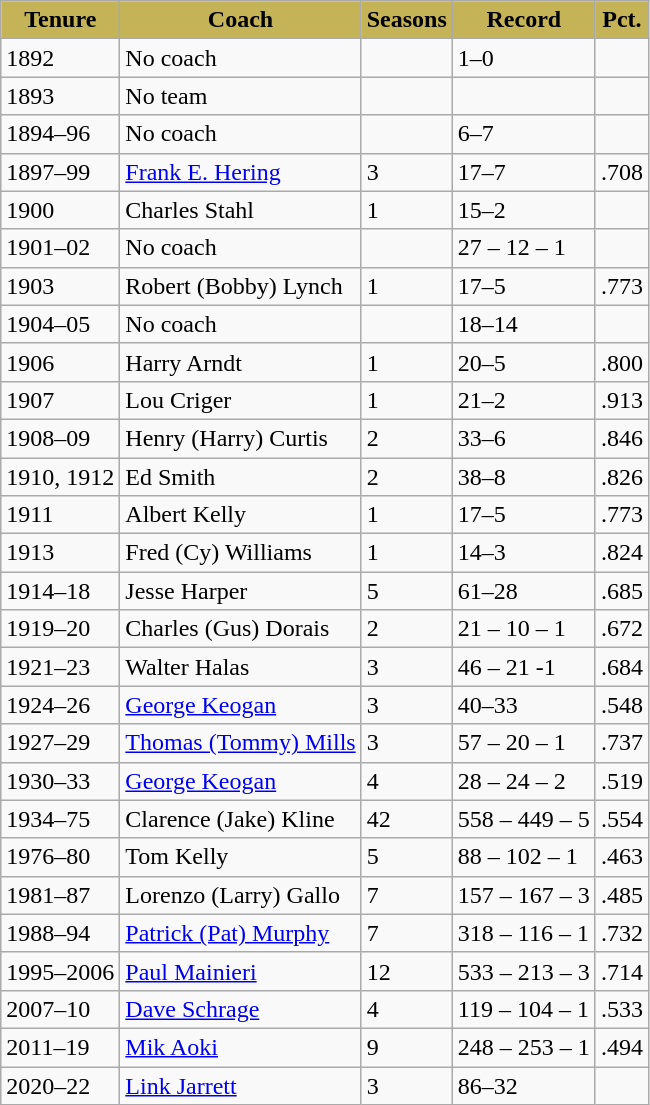<table class="wikitable">
<tr>
<th style="background: #C5B358;">Tenure</th>
<th style="background: #C5B358;">Coach</th>
<th style="background: #C5B358;">Seasons</th>
<th style="background: #C5B358;">Record</th>
<th style="background: #C5B358;">Pct.</th>
</tr>
<tr>
<td>1892</td>
<td>No coach</td>
<td></td>
<td>1–0</td>
<td></td>
</tr>
<tr>
<td>1893</td>
<td>No team</td>
<td></td>
<td></td>
<td></td>
</tr>
<tr>
<td>1894–96</td>
<td>No coach</td>
<td></td>
<td>6–7</td>
<td></td>
</tr>
<tr>
<td>1897–99</td>
<td><a href='#'>Frank E. Hering</a></td>
<td>3</td>
<td>17–7</td>
<td>.708</td>
</tr>
<tr>
<td>1900</td>
<td>Charles Stahl</td>
<td>1</td>
<td>15–2</td>
<td></td>
</tr>
<tr>
<td>1901–02</td>
<td>No coach</td>
<td></td>
<td>27 – 12 – 1</td>
<td></td>
</tr>
<tr>
<td>1903</td>
<td>Robert (Bobby) Lynch</td>
<td>1</td>
<td>17–5</td>
<td>.773</td>
</tr>
<tr>
<td>1904–05</td>
<td>No coach</td>
<td></td>
<td>18–14</td>
<td></td>
</tr>
<tr>
<td>1906</td>
<td>Harry Arndt</td>
<td>1</td>
<td>20–5</td>
<td>.800</td>
</tr>
<tr>
<td>1907</td>
<td>Lou Criger</td>
<td>1</td>
<td>21–2</td>
<td>.913</td>
</tr>
<tr>
<td>1908–09</td>
<td>Henry (Harry) Curtis</td>
<td>2</td>
<td>33–6</td>
<td>.846</td>
</tr>
<tr>
<td>1910, 1912</td>
<td>Ed Smith</td>
<td>2</td>
<td>38–8</td>
<td>.826</td>
</tr>
<tr>
<td>1911</td>
<td>Albert Kelly</td>
<td>1</td>
<td>17–5</td>
<td>.773</td>
</tr>
<tr>
<td>1913</td>
<td>Fred (Cy) Williams</td>
<td>1</td>
<td>14–3</td>
<td>.824</td>
</tr>
<tr>
<td>1914–18</td>
<td>Jesse Harper</td>
<td>5</td>
<td>61–28</td>
<td>.685</td>
</tr>
<tr>
<td>1919–20</td>
<td>Charles (Gus) Dorais</td>
<td>2</td>
<td>21 – 10 – 1</td>
<td>.672</td>
</tr>
<tr>
<td>1921–23</td>
<td>Walter Halas</td>
<td>3</td>
<td>46 – 21 -1</td>
<td>.684</td>
</tr>
<tr>
<td>1924–26</td>
<td><a href='#'>George Keogan</a></td>
<td>3</td>
<td>40–33</td>
<td>.548</td>
</tr>
<tr>
<td>1927–29</td>
<td><a href='#'>Thomas (Tommy) Mills</a></td>
<td>3</td>
<td>57 – 20 – 1</td>
<td>.737</td>
</tr>
<tr>
<td>1930–33</td>
<td><a href='#'>George Keogan</a></td>
<td>4</td>
<td>28 – 24 – 2</td>
<td>.519</td>
</tr>
<tr>
<td>1934–75</td>
<td>Clarence (Jake) Kline</td>
<td>42</td>
<td>558 – 449 – 5</td>
<td>.554</td>
</tr>
<tr>
<td>1976–80</td>
<td>Tom Kelly</td>
<td>5</td>
<td>88 – 102 – 1</td>
<td>.463</td>
</tr>
<tr>
<td>1981–87</td>
<td>Lorenzo (Larry) Gallo</td>
<td>7</td>
<td>157 – 167 – 3</td>
<td>.485</td>
</tr>
<tr>
<td>1988–94</td>
<td><a href='#'>Patrick (Pat) Murphy</a></td>
<td>7</td>
<td>318 – 116 – 1</td>
<td>.732</td>
</tr>
<tr>
<td>1995–2006</td>
<td><a href='#'>Paul Mainieri</a></td>
<td>12</td>
<td>533 – 213 – 3</td>
<td>.714</td>
</tr>
<tr>
<td>2007–10</td>
<td><a href='#'>Dave Schrage</a></td>
<td>4</td>
<td>119 – 104 – 1</td>
<td>.533</td>
</tr>
<tr>
<td>2011–19</td>
<td><a href='#'>Mik Aoki</a></td>
<td>9</td>
<td>248 – 253 – 1</td>
<td>.494</td>
</tr>
<tr>
<td>2020–22</td>
<td><a href='#'>Link Jarrett</a></td>
<td>3</td>
<td>86–32</td>
<td></td>
</tr>
</table>
